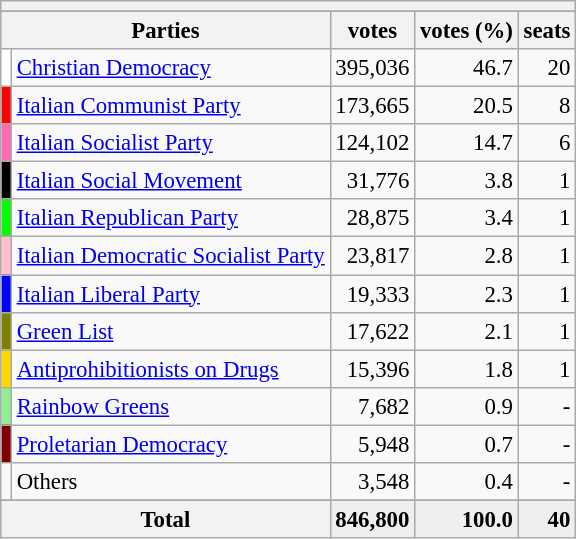<table class="wikitable" style="font-size:95%">
<tr>
<th colspan=5></th>
</tr>
<tr>
</tr>
<tr bgcolor="EFEFEF">
<th colspan=2>Parties</th>
<th>votes</th>
<th>votes (%)</th>
<th>seats</th>
</tr>
<tr>
<td bgcolor=White></td>
<td><a href='#'>Christian Democracy</a></td>
<td align=right>395,036</td>
<td align=right>46.7</td>
<td align=right>20</td>
</tr>
<tr>
<td bgcolor=Red></td>
<td><a href='#'>Italian Communist Party</a></td>
<td align=right>173,665</td>
<td align=right>20.5</td>
<td align=right>8</td>
</tr>
<tr>
<td bgcolor=Hotpink></td>
<td><a href='#'>Italian Socialist Party</a></td>
<td align=right>124,102</td>
<td align=right>14.7</td>
<td align=right>6</td>
</tr>
<tr>
<td bgcolor=Black></td>
<td><a href='#'>Italian Social Movement</a></td>
<td align=right>31,776</td>
<td align=right>3.8</td>
<td align=right>1</td>
</tr>
<tr>
<td bgcolor=Lime></td>
<td><a href='#'>Italian Republican Party</a></td>
<td align=right>28,875</td>
<td align=right>3.4</td>
<td align=right>1</td>
</tr>
<tr>
<td bgcolor=Pink></td>
<td><a href='#'>Italian Democratic Socialist Party</a></td>
<td align=right>23,817</td>
<td align=right>2.8</td>
<td align=right>1</td>
</tr>
<tr>
<td bgcolor=Blue></td>
<td><a href='#'>Italian Liberal Party</a></td>
<td align=right>19,333</td>
<td align=right>2.3</td>
<td align=right>1</td>
</tr>
<tr>
<td bgcolor=Olive></td>
<td><a href='#'>Green List</a></td>
<td align=right>17,622</td>
<td align=right>2.1</td>
<td align=right>1</td>
</tr>
<tr>
<td bgcolor=Gold></td>
<td><a href='#'>Antiprohibitionists on Drugs</a></td>
<td align=right>15,396</td>
<td align=right>1.8</td>
<td align=right>1</td>
</tr>
<tr>
<td bgcolor=lightgreen></td>
<td><a href='#'>Rainbow Greens</a></td>
<td align=right>7,682</td>
<td align=right>0.9</td>
<td align=right>-</td>
</tr>
<tr>
<td bgcolor=Maroon></td>
<td><a href='#'>Proletarian Democracy</a></td>
<td align=right>5,948</td>
<td align=right>0.7</td>
<td align=right>-</td>
</tr>
<tr>
<td bgcolor=></td>
<td>Others</td>
<td align=right>3,548</td>
<td align=right>0.4</td>
<td align=right>-</td>
</tr>
<tr>
</tr>
<tr bgcolor="EFEFEF">
<th colspan=2><strong>Total</strong></th>
<td align=right><strong>846,800</strong></td>
<td align=right><strong>100.0</strong></td>
<td align=right><strong>40</strong></td>
</tr>
</table>
